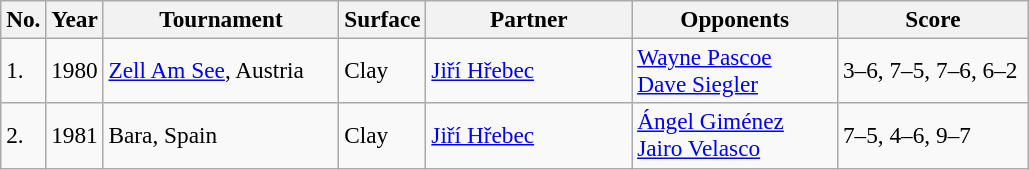<table class="sortable wikitable" style=font-size:97%>
<tr>
<th style="width:20px">No.</th>
<th style="width:30px">Year</th>
<th style="width:150px">Tournament</th>
<th style="width:50px">Surface</th>
<th style="width:130px">Partner</th>
<th style="width:130px">Opponents</th>
<th style="width:120px" class="unsortable">Score</th>
</tr>
<tr>
<td>1.</td>
<td>1980</td>
<td><a href='#'>Zell Am See</a>, Austria</td>
<td>Clay</td>
<td> <a href='#'>Jiří Hřebec</a></td>
<td> <a href='#'>Wayne Pascoe</a><br> <a href='#'>Dave Siegler</a></td>
<td>3–6, 7–5, 7–6, 6–2</td>
</tr>
<tr>
<td>2.</td>
<td>1981</td>
<td>Bara, Spain</td>
<td>Clay</td>
<td> <a href='#'>Jiří Hřebec</a></td>
<td> <a href='#'>Ángel Giménez</a><br> <a href='#'>Jairo Velasco</a></td>
<td>7–5, 4–6, 9–7</td>
</tr>
</table>
